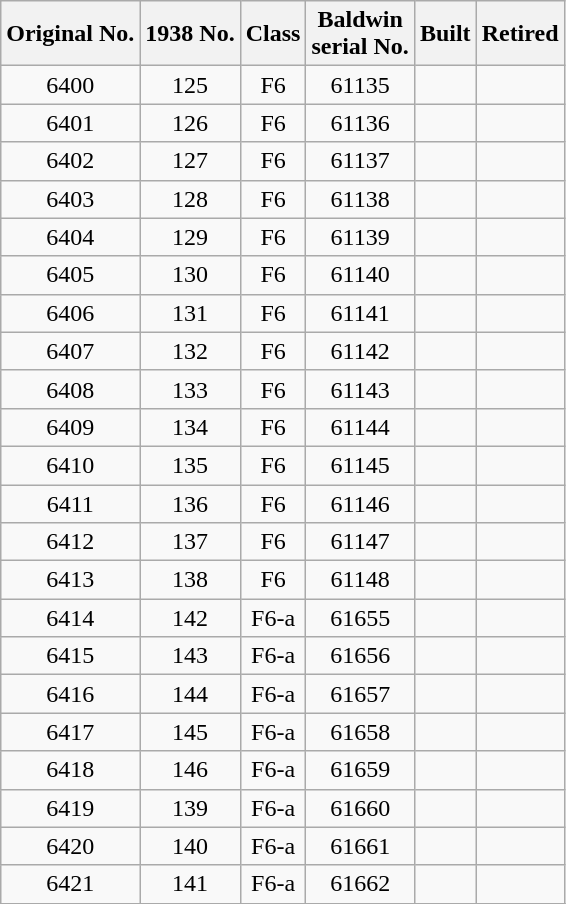<table class="wikitable sortable" style=text-align:center>
<tr>
<th>Original No.</th>
<th>1938 No.</th>
<th>Class</th>
<th>Baldwin<br>serial No.</th>
<th>Built</th>
<th>Retired</th>
</tr>
<tr>
<td>6400</td>
<td>125</td>
<td>F6</td>
<td>61135</td>
<td></td>
<td></td>
</tr>
<tr>
<td>6401</td>
<td>126</td>
<td>F6</td>
<td>61136</td>
<td></td>
<td></td>
</tr>
<tr>
<td>6402</td>
<td>127</td>
<td>F6</td>
<td>61137</td>
<td></td>
<td></td>
</tr>
<tr>
<td>6403</td>
<td>128</td>
<td>F6</td>
<td>61138</td>
<td></td>
<td></td>
</tr>
<tr>
<td>6404</td>
<td>129</td>
<td>F6</td>
<td>61139</td>
<td></td>
<td></td>
</tr>
<tr>
<td>6405</td>
<td>130</td>
<td>F6</td>
<td>61140</td>
<td></td>
<td></td>
</tr>
<tr>
<td>6406</td>
<td>131</td>
<td>F6</td>
<td>61141</td>
<td></td>
<td></td>
</tr>
<tr>
<td>6407</td>
<td>132</td>
<td>F6</td>
<td>61142</td>
<td></td>
<td></td>
</tr>
<tr>
<td>6408</td>
<td>133</td>
<td>F6</td>
<td>61143</td>
<td></td>
<td></td>
</tr>
<tr>
<td>6409</td>
<td>134</td>
<td>F6</td>
<td>61144</td>
<td></td>
<td></td>
</tr>
<tr>
<td>6410</td>
<td>135</td>
<td>F6</td>
<td>61145</td>
<td></td>
<td></td>
</tr>
<tr>
<td>6411</td>
<td>136</td>
<td>F6</td>
<td>61146</td>
<td></td>
<td></td>
</tr>
<tr>
<td>6412</td>
<td>137</td>
<td>F6</td>
<td>61147</td>
<td></td>
<td></td>
</tr>
<tr>
<td>6413</td>
<td>138</td>
<td>F6</td>
<td>61148</td>
<td></td>
<td></td>
</tr>
<tr>
<td>6414</td>
<td>142</td>
<td>F6-a</td>
<td>61655</td>
<td></td>
<td></td>
</tr>
<tr>
<td>6415</td>
<td>143</td>
<td>F6-a</td>
<td>61656</td>
<td></td>
<td></td>
</tr>
<tr>
<td>6416</td>
<td>144</td>
<td>F6-a</td>
<td>61657</td>
<td></td>
<td></td>
</tr>
<tr>
<td>6417</td>
<td>145</td>
<td>F6-a</td>
<td>61658</td>
<td></td>
<td></td>
</tr>
<tr>
<td>6418</td>
<td>146</td>
<td>F6-a</td>
<td>61659</td>
<td></td>
<td></td>
</tr>
<tr>
<td>6419</td>
<td>139</td>
<td>F6-a</td>
<td>61660</td>
<td></td>
<td></td>
</tr>
<tr>
<td>6420</td>
<td>140</td>
<td>F6-a</td>
<td>61661</td>
<td></td>
<td></td>
</tr>
<tr>
<td>6421</td>
<td>141</td>
<td>F6-a</td>
<td>61662</td>
<td></td>
<td></td>
</tr>
<tr>
</tr>
</table>
